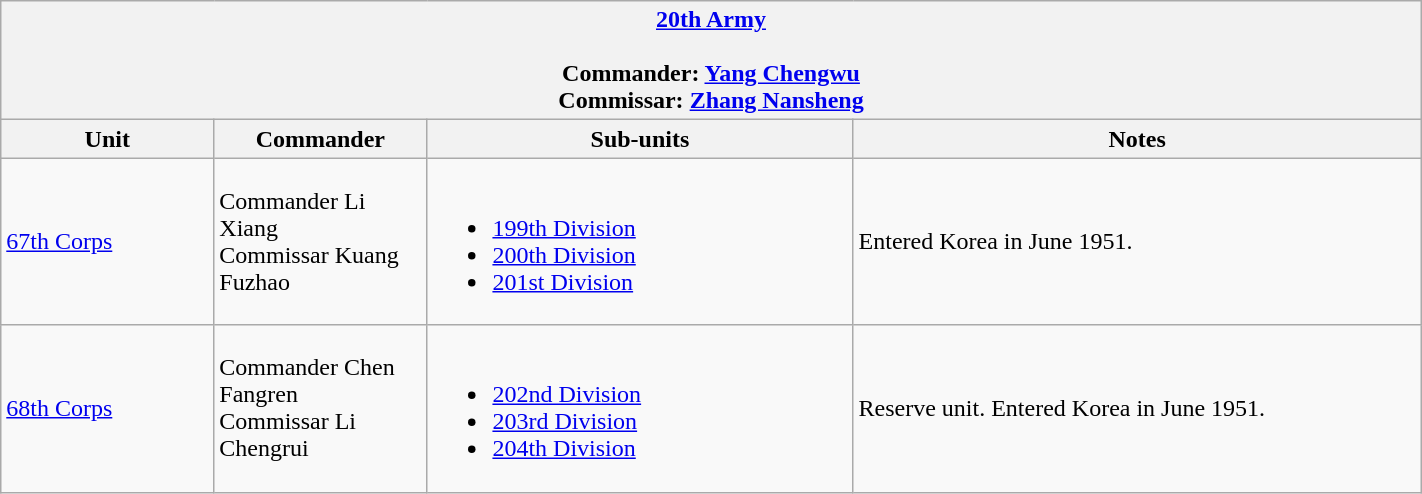<table class="wikitable" style="width: 75%">
<tr>
<th colspan="4" align= center> <a href='#'>20th Army</a><br><br>Commander: <a href='#'>Yang Chengwu</a><br>
Commissar: <a href='#'>Zhang Nansheng</a></th>
</tr>
<tr>
<th width=15%; align= center>Unit</th>
<th width=15%; align= center>Commander</th>
<th width=30%; align= center>Sub-units</th>
<th width=40%; align= center>Notes</th>
</tr>
<tr>
<td><a href='#'>67th Corps</a></td>
<td>Commander Li Xiang<br>Commissar Kuang Fuzhao</td>
<td><br><ul><li><a href='#'>199th Division</a></li><li><a href='#'>200th Division</a></li><li><a href='#'>201st Division</a></li></ul></td>
<td>Entered Korea in June 1951.</td>
</tr>
<tr>
<td><a href='#'>68th Corps</a></td>
<td>Commander Chen Fangren<br>Commissar Li Chengrui</td>
<td><br><ul><li><a href='#'>202nd Division</a></li><li><a href='#'>203rd Division</a></li><li><a href='#'>204th Division</a></li></ul></td>
<td>Reserve unit. Entered Korea in June 1951.</td>
</tr>
</table>
